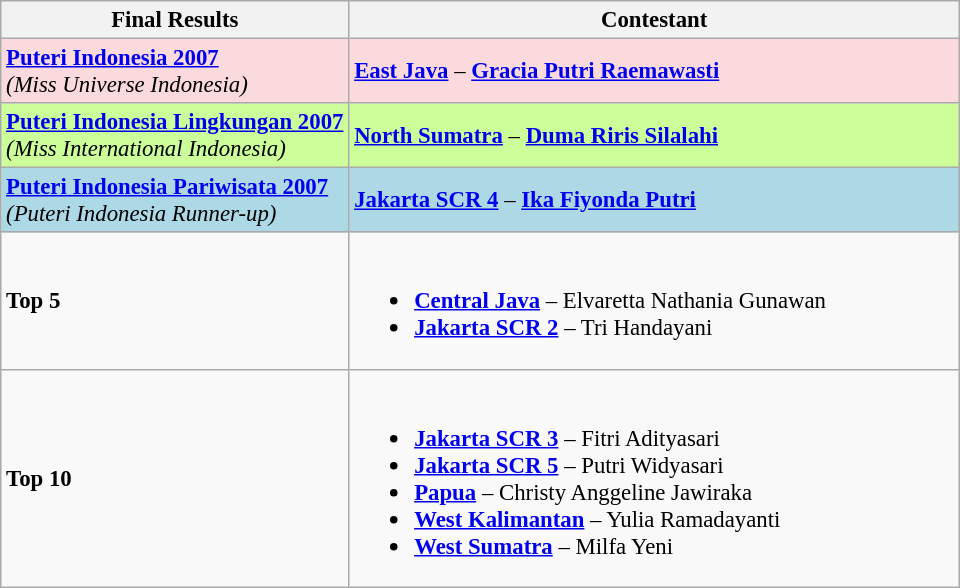<table class="wikitable sortable" style="font-size:95%;">
<tr>
<th width="225">Final Results</th>
<th width="400">Contestant</th>
</tr>
<tr>
<td style="background:#fadadd;"><strong><a href='#'>Puteri Indonesia 2007</a></strong><br><em>(Miss Universe Indonesia)</em></td>
<td style="background:#fadadd;"> <strong><a href='#'>East Java</a></strong> – <strong><a href='#'>Gracia Putri Raemawasti</a></strong></td>
</tr>
<tr>
<td style="background:#ccff99;"><strong> <a href='#'>Puteri Indonesia Lingkungan 2007</a></strong><br><em>(Miss International Indonesia)</em></td>
<td style="background:#ccff99;"> <strong><a href='#'>North Sumatra</a></strong> – <strong><a href='#'>Duma Riris Silalahi</a></strong></td>
</tr>
<tr>
<td style="background:#ADD8E6;"><strong><a href='#'>Puteri Indonesia Pariwisata 2007</a></strong><br><em>(Puteri Indonesia Runner-up)</em></td>
<td style="background:#ADD8E6;"> <strong><a href='#'>Jakarta SCR 4</a></strong> – <strong><a href='#'>Ika Fiyonda Putri</a></strong></td>
</tr>
<tr>
<td><strong>Top 5</strong></td>
<td><br><ul><li> <strong> <a href='#'>Central Java</a> </strong> – Elvaretta Nathania Gunawan</li><li> <strong> <a href='#'>Jakarta SCR 2</a> </strong> – Tri Handayani</li></ul></td>
</tr>
<tr>
<td><strong>Top 10</strong></td>
<td><br><ul><li> <strong> <a href='#'>Jakarta SCR 3</a> </strong> – Fitri Adityasari</li><li> <strong> <a href='#'>Jakarta SCR 5</a> </strong> – Putri Widyasari</li><li> <strong> <a href='#'>Papua</a> </strong> – Christy Anggeline Jawiraka</li><li> <strong> <a href='#'>West Kalimantan</a> </strong> – Yulia Ramadayanti</li><li> <strong> <a href='#'>West Sumatra</a> </strong> – Milfa Yeni</li></ul></td>
</tr>
</table>
